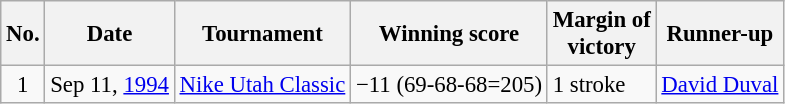<table class="wikitable" style="font-size:95%;">
<tr>
<th>No.</th>
<th>Date</th>
<th>Tournament</th>
<th>Winning score</th>
<th>Margin of<br>victory</th>
<th>Runner-up</th>
</tr>
<tr>
<td align=center>1</td>
<td align=right>Sep 11, <a href='#'>1994</a></td>
<td><a href='#'>Nike Utah Classic</a></td>
<td>−11 (69-68-68=205)</td>
<td>1 stroke</td>
<td> <a href='#'>David Duval</a></td>
</tr>
</table>
